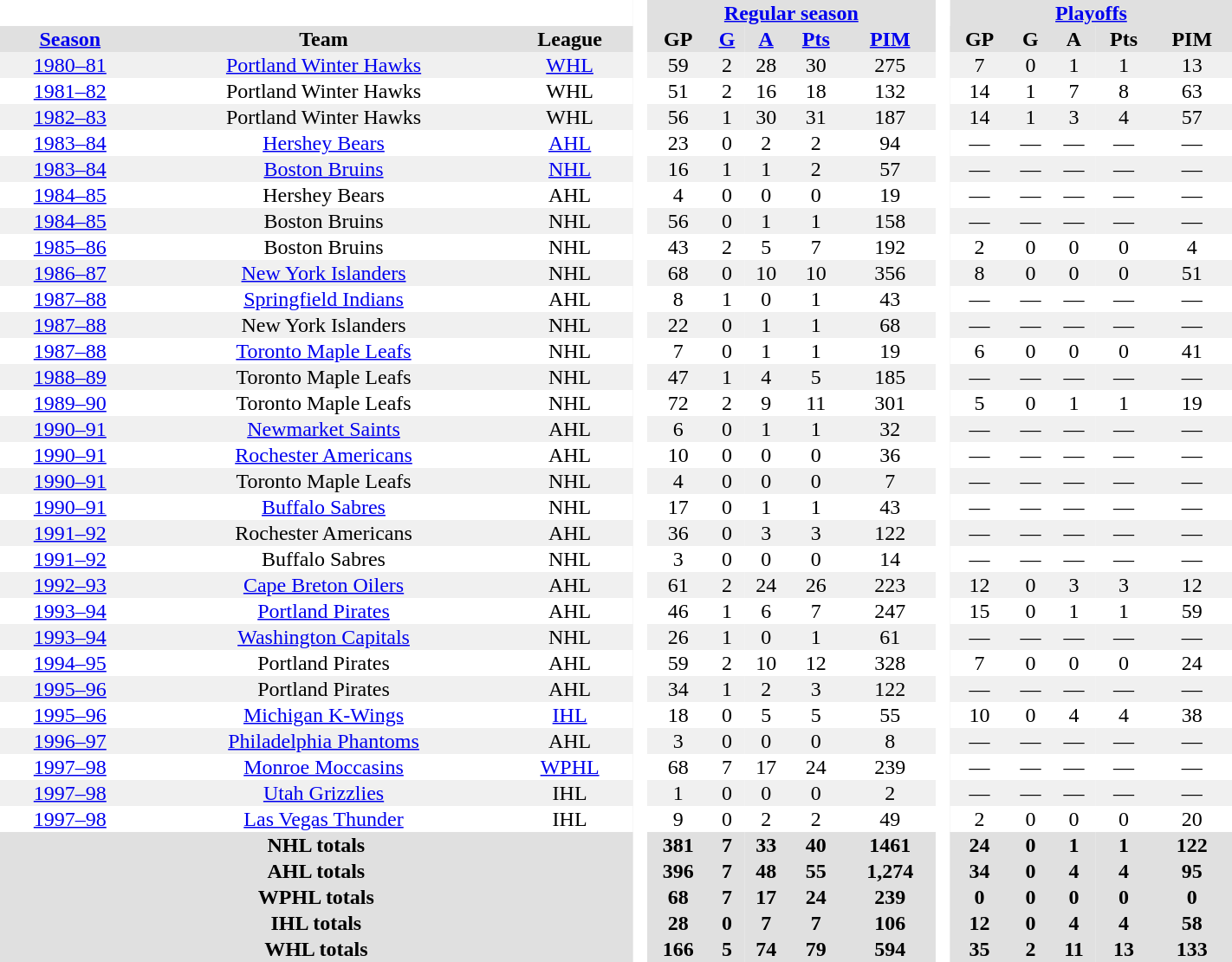<table BORDER="0" CELLPADDING="1" CELLSPACING="0" width="75%" style="text-align:center">
<tr bgcolor="#e0e0e0">
<th colspan="3" bgcolor="#ffffff"> </th>
<th rowspan="99" bgcolor="#ffffff"> </th>
<th colspan="5"><a href='#'>Regular season</a></th>
<th rowspan="99" bgcolor="#ffffff"> </th>
<th colspan="5"><a href='#'>Playoffs</a></th>
</tr>
<tr bgcolor="#e0e0e0">
<th><a href='#'>Season</a></th>
<th>Team</th>
<th>League</th>
<th>GP</th>
<th><a href='#'>G</a></th>
<th><a href='#'>A</a></th>
<th><a href='#'>Pts</a></th>
<th><a href='#'>PIM</a></th>
<th>GP</th>
<th>G</th>
<th>A</th>
<th>Pts</th>
<th>PIM</th>
</tr>
<tr bgcolor="#f0f0f0">
<td><a href='#'>1980–81</a></td>
<td><a href='#'>Portland Winter Hawks</a></td>
<td><a href='#'>WHL</a></td>
<td>59</td>
<td>2</td>
<td>28</td>
<td>30</td>
<td>275</td>
<td>7</td>
<td>0</td>
<td>1</td>
<td>1</td>
<td>13</td>
</tr>
<tr>
<td><a href='#'>1981–82</a></td>
<td>Portland Winter Hawks</td>
<td>WHL</td>
<td>51</td>
<td>2</td>
<td>16</td>
<td>18</td>
<td>132</td>
<td>14</td>
<td>1</td>
<td>7</td>
<td>8</td>
<td>63</td>
</tr>
<tr bgcolor="#f0f0f0">
<td><a href='#'>1982–83</a></td>
<td>Portland Winter Hawks</td>
<td>WHL</td>
<td>56</td>
<td>1</td>
<td>30</td>
<td>31</td>
<td>187</td>
<td>14</td>
<td>1</td>
<td>3</td>
<td>4</td>
<td>57</td>
</tr>
<tr>
<td><a href='#'>1983–84</a></td>
<td><a href='#'>Hershey Bears</a></td>
<td><a href='#'>AHL</a></td>
<td>23</td>
<td>0</td>
<td>2</td>
<td>2</td>
<td>94</td>
<td>—</td>
<td>—</td>
<td>—</td>
<td>—</td>
<td>—</td>
</tr>
<tr bgcolor="#f0f0f0">
<td><a href='#'>1983–84</a></td>
<td><a href='#'>Boston Bruins</a></td>
<td><a href='#'>NHL</a></td>
<td>16</td>
<td>1</td>
<td>1</td>
<td>2</td>
<td>57</td>
<td>—</td>
<td>—</td>
<td>—</td>
<td>—</td>
<td>—</td>
</tr>
<tr>
<td><a href='#'>1984–85</a></td>
<td>Hershey Bears</td>
<td>AHL</td>
<td>4</td>
<td>0</td>
<td>0</td>
<td>0</td>
<td>19</td>
<td>—</td>
<td>—</td>
<td>—</td>
<td>—</td>
<td>—</td>
</tr>
<tr bgcolor="#f0f0f0">
<td><a href='#'>1984–85</a></td>
<td>Boston Bruins</td>
<td>NHL</td>
<td>56</td>
<td>0</td>
<td>1</td>
<td>1</td>
<td>158</td>
<td>—</td>
<td>—</td>
<td>—</td>
<td>—</td>
<td>—</td>
</tr>
<tr>
<td><a href='#'>1985–86</a></td>
<td>Boston Bruins</td>
<td>NHL</td>
<td>43</td>
<td>2</td>
<td>5</td>
<td>7</td>
<td>192</td>
<td>2</td>
<td>0</td>
<td>0</td>
<td>0</td>
<td>4</td>
</tr>
<tr bgcolor="#f0f0f0">
<td><a href='#'>1986–87</a></td>
<td><a href='#'>New York Islanders</a></td>
<td>NHL</td>
<td>68</td>
<td>0</td>
<td>10</td>
<td>10</td>
<td>356</td>
<td>8</td>
<td>0</td>
<td>0</td>
<td>0</td>
<td>51</td>
</tr>
<tr>
<td><a href='#'>1987–88</a></td>
<td><a href='#'>Springfield Indians</a></td>
<td>AHL</td>
<td>8</td>
<td>1</td>
<td>0</td>
<td>1</td>
<td>43</td>
<td>—</td>
<td>—</td>
<td>—</td>
<td>—</td>
<td>—</td>
</tr>
<tr bgcolor="#f0f0f0">
<td><a href='#'>1987–88</a></td>
<td>New York Islanders</td>
<td>NHL</td>
<td>22</td>
<td>0</td>
<td>1</td>
<td>1</td>
<td>68</td>
<td>—</td>
<td>—</td>
<td>—</td>
<td>—</td>
<td>—</td>
</tr>
<tr>
<td><a href='#'>1987–88</a></td>
<td><a href='#'>Toronto Maple Leafs</a></td>
<td>NHL</td>
<td>7</td>
<td>0</td>
<td>1</td>
<td>1</td>
<td>19</td>
<td>6</td>
<td>0</td>
<td>0</td>
<td>0</td>
<td>41</td>
</tr>
<tr bgcolor="#f0f0f0">
<td><a href='#'>1988–89</a></td>
<td>Toronto Maple Leafs</td>
<td>NHL</td>
<td>47</td>
<td>1</td>
<td>4</td>
<td>5</td>
<td>185</td>
<td>—</td>
<td>—</td>
<td>—</td>
<td>—</td>
<td>—</td>
</tr>
<tr>
<td><a href='#'>1989–90</a></td>
<td>Toronto Maple Leafs</td>
<td>NHL</td>
<td>72</td>
<td>2</td>
<td>9</td>
<td>11</td>
<td>301</td>
<td>5</td>
<td>0</td>
<td>1</td>
<td>1</td>
<td>19</td>
</tr>
<tr bgcolor="#f0f0f0">
<td><a href='#'>1990–91</a></td>
<td><a href='#'>Newmarket Saints</a></td>
<td>AHL</td>
<td>6</td>
<td>0</td>
<td>1</td>
<td>1</td>
<td>32</td>
<td>—</td>
<td>—</td>
<td>—</td>
<td>—</td>
<td>—</td>
</tr>
<tr>
<td><a href='#'>1990–91</a></td>
<td><a href='#'>Rochester Americans</a></td>
<td>AHL</td>
<td>10</td>
<td>0</td>
<td>0</td>
<td>0</td>
<td>36</td>
<td>—</td>
<td>—</td>
<td>—</td>
<td>—</td>
<td>—</td>
</tr>
<tr bgcolor="#f0f0f0">
<td><a href='#'>1990–91</a></td>
<td>Toronto Maple Leafs</td>
<td>NHL</td>
<td>4</td>
<td>0</td>
<td>0</td>
<td>0</td>
<td>7</td>
<td>—</td>
<td>—</td>
<td>—</td>
<td>—</td>
<td>—</td>
</tr>
<tr>
<td><a href='#'>1990–91</a></td>
<td><a href='#'>Buffalo Sabres</a></td>
<td>NHL</td>
<td>17</td>
<td>0</td>
<td>1</td>
<td>1</td>
<td>43</td>
<td>—</td>
<td>—</td>
<td>—</td>
<td>—</td>
<td>—</td>
</tr>
<tr bgcolor="#f0f0f0">
<td><a href='#'>1991–92</a></td>
<td>Rochester Americans</td>
<td>AHL</td>
<td>36</td>
<td>0</td>
<td>3</td>
<td>3</td>
<td>122</td>
<td>—</td>
<td>—</td>
<td>—</td>
<td>—</td>
<td>—</td>
</tr>
<tr>
<td><a href='#'>1991–92</a></td>
<td>Buffalo Sabres</td>
<td>NHL</td>
<td>3</td>
<td>0</td>
<td>0</td>
<td>0</td>
<td>14</td>
<td>—</td>
<td>—</td>
<td>—</td>
<td>—</td>
<td>—</td>
</tr>
<tr bgcolor="#f0f0f0">
<td><a href='#'>1992–93</a></td>
<td><a href='#'>Cape Breton Oilers</a></td>
<td>AHL</td>
<td>61</td>
<td>2</td>
<td>24</td>
<td>26</td>
<td>223</td>
<td>12</td>
<td>0</td>
<td>3</td>
<td>3</td>
<td>12</td>
</tr>
<tr>
<td><a href='#'>1993–94</a></td>
<td><a href='#'>Portland Pirates</a></td>
<td>AHL</td>
<td>46</td>
<td>1</td>
<td>6</td>
<td>7</td>
<td>247</td>
<td>15</td>
<td>0</td>
<td>1</td>
<td>1</td>
<td>59</td>
</tr>
<tr bgcolor="#f0f0f0">
<td><a href='#'>1993–94</a></td>
<td><a href='#'>Washington Capitals</a></td>
<td>NHL</td>
<td>26</td>
<td>1</td>
<td>0</td>
<td>1</td>
<td>61</td>
<td>—</td>
<td>—</td>
<td>—</td>
<td>—</td>
<td>—</td>
</tr>
<tr>
<td><a href='#'>1994–95</a></td>
<td>Portland Pirates</td>
<td>AHL</td>
<td>59</td>
<td>2</td>
<td>10</td>
<td>12</td>
<td>328</td>
<td>7</td>
<td>0</td>
<td>0</td>
<td>0</td>
<td>24</td>
</tr>
<tr bgcolor="#f0f0f0">
<td><a href='#'>1995–96</a></td>
<td>Portland Pirates</td>
<td>AHL</td>
<td>34</td>
<td>1</td>
<td>2</td>
<td>3</td>
<td>122</td>
<td>—</td>
<td>—</td>
<td>—</td>
<td>—</td>
<td>—</td>
</tr>
<tr>
<td><a href='#'>1995–96</a></td>
<td><a href='#'>Michigan K-Wings</a></td>
<td><a href='#'>IHL</a></td>
<td>18</td>
<td>0</td>
<td>5</td>
<td>5</td>
<td>55</td>
<td>10</td>
<td>0</td>
<td>4</td>
<td>4</td>
<td>38</td>
</tr>
<tr bgcolor="#f0f0f0">
<td><a href='#'>1996–97</a></td>
<td><a href='#'>Philadelphia Phantoms</a></td>
<td>AHL</td>
<td>3</td>
<td>0</td>
<td>0</td>
<td>0</td>
<td>8</td>
<td>—</td>
<td>—</td>
<td>—</td>
<td>—</td>
<td>—</td>
</tr>
<tr>
<td><a href='#'>1997–98</a></td>
<td><a href='#'>Monroe Moccasins</a></td>
<td><a href='#'>WPHL</a></td>
<td>68</td>
<td>7</td>
<td>17</td>
<td>24</td>
<td>239</td>
<td>—</td>
<td>—</td>
<td>—</td>
<td>—</td>
<td>—</td>
</tr>
<tr bgcolor="#f0f0f0">
<td><a href='#'>1997–98</a></td>
<td><a href='#'>Utah Grizzlies</a></td>
<td>IHL</td>
<td>1</td>
<td>0</td>
<td>0</td>
<td>0</td>
<td>2</td>
<td>—</td>
<td>—</td>
<td>—</td>
<td>—</td>
<td>—</td>
</tr>
<tr>
<td><a href='#'>1997–98</a></td>
<td><a href='#'>Las Vegas Thunder</a></td>
<td>IHL</td>
<td>9</td>
<td>0</td>
<td>2</td>
<td>2</td>
<td>49</td>
<td>2</td>
<td>0</td>
<td>0</td>
<td>0</td>
<td>20</td>
</tr>
<tr bgcolor="#e0e0e0">
<th colspan="3">NHL totals</th>
<th>381</th>
<th>7</th>
<th>33</th>
<th>40</th>
<th>1461</th>
<th>24</th>
<th>0</th>
<th>1</th>
<th>1</th>
<th>122</th>
</tr>
<tr bgcolor="#e0e0e0">
<th colspan="3">AHL totals</th>
<th>396</th>
<th>7</th>
<th>48</th>
<th>55</th>
<th>1,274</th>
<th>34</th>
<th>0</th>
<th>4</th>
<th>4</th>
<th>95</th>
</tr>
<tr bgcolor="#e0e0e0">
<th colspan="3">WPHL totals</th>
<th>68</th>
<th>7</th>
<th>17</th>
<th>24</th>
<th>239</th>
<th>0</th>
<th>0</th>
<th>0</th>
<th>0</th>
<th>0</th>
</tr>
<tr bgcolor="#e0e0e0">
<th colspan="3">IHL totals</th>
<th>28</th>
<th>0</th>
<th>7</th>
<th>7</th>
<th>106</th>
<th>12</th>
<th>0</th>
<th>4</th>
<th>4</th>
<th>58</th>
</tr>
<tr bgcolor="#e0e0e0">
<th colspan="3">WHL totals</th>
<th>166</th>
<th>5</th>
<th>74</th>
<th>79</th>
<th>594</th>
<th>35</th>
<th>2</th>
<th>11</th>
<th>13</th>
<th>133</th>
</tr>
</table>
